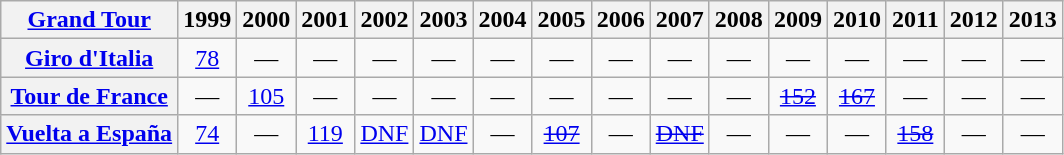<table class="wikitable plainrowheaders">
<tr>
<th scope="col"><a href='#'>Grand Tour</a></th>
<th scope="col">1999</th>
<th scope="col">2000</th>
<th scope="col">2001</th>
<th scope="col">2002</th>
<th scope="col">2003</th>
<th scope="col">2004</th>
<th scope="col">2005</th>
<th scope="col">2006</th>
<th scope="col">2007</th>
<th scope="col">2008</th>
<th scope="col">2009</th>
<th scope="col">2010</th>
<th scope="col">2011</th>
<th scope="col">2012</th>
<th scope="col">2013</th>
</tr>
<tr style="text-align:center;">
<th scope="row"> <a href='#'>Giro d'Italia</a></th>
<td style="text-align:center;"><a href='#'>78</a></td>
<td>—</td>
<td>—</td>
<td>—</td>
<td>—</td>
<td>—</td>
<td>—</td>
<td>—</td>
<td>—</td>
<td>—</td>
<td>—</td>
<td>—</td>
<td>—</td>
<td>—</td>
<td>—</td>
</tr>
<tr style="text-align:center;">
<th scope="row"> <a href='#'>Tour de France</a></th>
<td>—</td>
<td><a href='#'>105</a></td>
<td>—</td>
<td>—</td>
<td>—</td>
<td>—</td>
<td>—</td>
<td>—</td>
<td>—</td>
<td>—</td>
<td><a href='#'><del>152</del></a></td>
<td><a href='#'><del>167</del></a></td>
<td>—</td>
<td>—</td>
<td>—</td>
</tr>
<tr style="text-align:center;">
<th scope="row"> <a href='#'>Vuelta a España</a></th>
<td style="text-align:center;"><a href='#'>74</a></td>
<td>—</td>
<td><a href='#'>119</a></td>
<td><a href='#'>DNF</a></td>
<td><a href='#'>DNF</a></td>
<td>—</td>
<td><a href='#'><del>107</del></a></td>
<td>—</td>
<td><a href='#'><del>DNF</del></a></td>
<td>—</td>
<td>—</td>
<td>—</td>
<td><a href='#'><del>158</del></a></td>
<td>—</td>
<td>—</td>
</tr>
</table>
